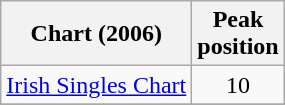<table class="wikitable">
<tr>
<th>Chart (2006)</th>
<th>Peak<br>position</th>
</tr>
<tr>
<td><a href='#'>Irish Singles Chart</a></td>
<td align=center>10</td>
</tr>
<tr>
</tr>
</table>
